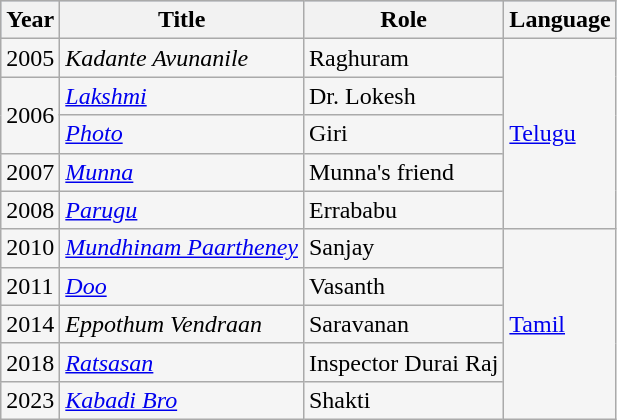<table class="wikitable sortable" style="background:#f5f5f5;">
<tr style="background:#B0C4DE;">
<th>Year</th>
<th>Title</th>
<th>Role</th>
<th>Language</th>
</tr>
<tr>
<td>2005</td>
<td><em>Kadante Avunanile</em></td>
<td>Raghuram</td>
<td rowspan="5"><a href='#'>Telugu</a></td>
</tr>
<tr>
<td rowspan="2">2006</td>
<td><em><a href='#'>Lakshmi</a></em></td>
<td>Dr. Lokesh</td>
</tr>
<tr>
<td><em><a href='#'>Photo</a></em></td>
<td>Giri</td>
</tr>
<tr>
<td>2007</td>
<td><em><a href='#'>Munna</a></em></td>
<td>Munna's friend</td>
</tr>
<tr>
<td>2008</td>
<td><em><a href='#'>Parugu</a></em></td>
<td>Errababu</td>
</tr>
<tr>
<td>2010</td>
<td><em><a href='#'>Mundhinam Paartheney</a></em></td>
<td>Sanjay</td>
<td rowspan="5"><a href='#'>Tamil</a></td>
</tr>
<tr>
<td>2011</td>
<td><em><a href='#'>Doo</a></em></td>
<td>Vasanth</td>
</tr>
<tr>
<td>2014</td>
<td><em>Eppothum Vendraan</em></td>
<td>Saravanan</td>
</tr>
<tr>
<td>2018</td>
<td><em><a href='#'>Ratsasan</a></em></td>
<td>Inspector Durai Raj</td>
</tr>
<tr>
<td>2023</td>
<td><em><a href='#'>Kabadi Bro</a></em></td>
<td>Shakti</td>
</tr>
</table>
